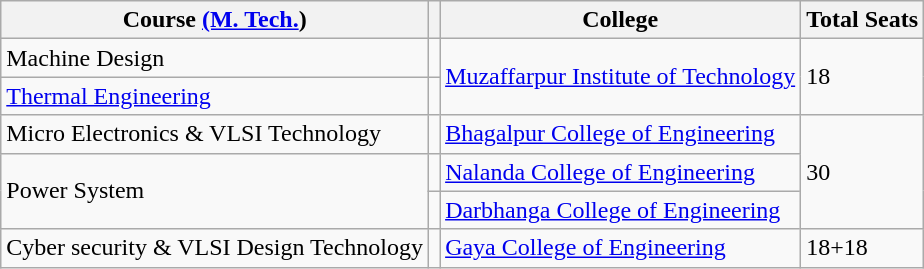<table class="wikitable">
<tr>
<th>Course <a href='#'>(M. Tech.</a>)</th>
<th></th>
<th>College</th>
<th>Total Seats</th>
</tr>
<tr>
<td>Machine Design</td>
<td></td>
<td rowspan="2"><a href='#'>Muzaffarpur Institute of Technology</a></td>
<td rowspan="2">18</td>
</tr>
<tr>
<td><a href='#'>Thermal Engineering</a></td>
<td></td>
</tr>
<tr>
<td>Micro Electronics & VLSI Technology</td>
<td></td>
<td><a href='#'>Bhagalpur College of Engineering</a></td>
<td rowspan="3">30</td>
</tr>
<tr>
<td rowspan="2">Power System</td>
<td></td>
<td><a href='#'>Nalanda College of Engineering</a></td>
</tr>
<tr>
<td></td>
<td><a href='#'>Darbhanga College of Engineering</a></td>
</tr>
<tr>
<td>Cyber security & VLSI Design Technology</td>
<td></td>
<td><a href='#'>Gaya College of Engineering</a></td>
<td>18+18</td>
</tr>
</table>
